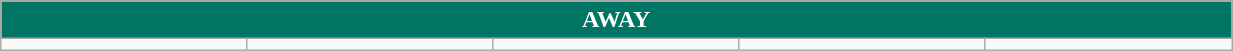<table class="wikitable collapsible collapsed" style="width:65%">
<tr>
<th colspan=7 ! style="color:#FFFFFF; background:#007564">AWAY</th>
</tr>
<tr>
<td></td>
<td></td>
<td></td>
<td></td>
<td></td>
</tr>
</table>
